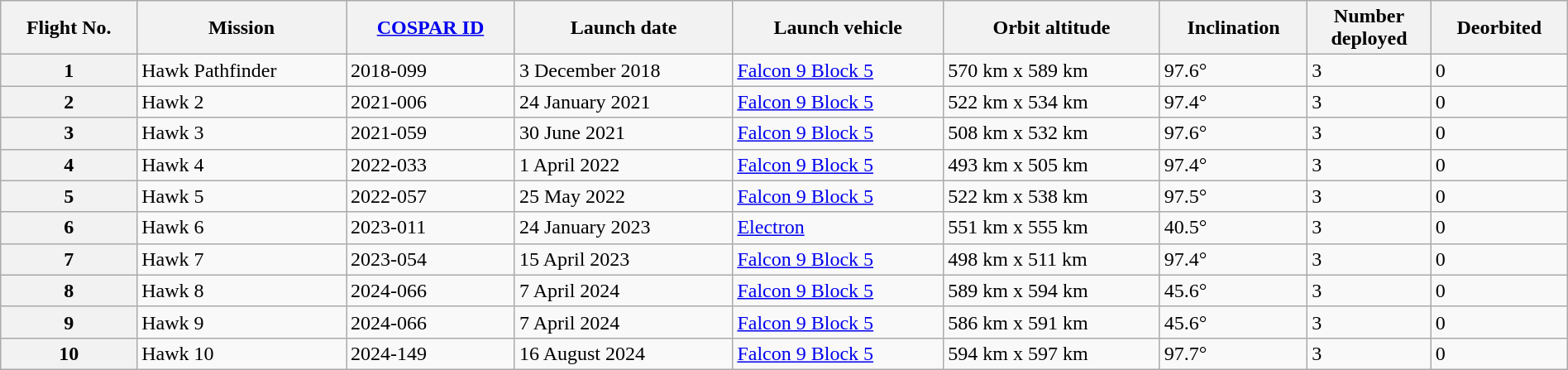<table class="wikitable" width=100% style="text-align: left;">
<tr>
<th scope="col">Flight No.</th>
<th scope="col">Mission</th>
<th><a href='#'>COSPAR ID</a></th>
<th scope="col">Launch date</th>
<th scope="col">Launch vehicle</th>
<th scope="col">Orbit altitude</th>
<th scope="col">Inclination</th>
<th scope="col">Number<br>deployed</th>
<th scope="col">Deorbited</th>
</tr>
<tr>
<th>1</th>
<td>Hawk Pathfinder</td>
<td>2018-099</td>
<td>3 December 2018</td>
<td><a href='#'>Falcon 9 Block 5</a></td>
<td>570 km x 589 km</td>
<td>97.6°</td>
<td>3</td>
<td>0</td>
</tr>
<tr>
<th>2</th>
<td>Hawk 2</td>
<td>2021-006</td>
<td>24 January 2021</td>
<td><a href='#'>Falcon 9 Block 5</a></td>
<td>522 km x 534 km</td>
<td>97.4°</td>
<td>3</td>
<td>0</td>
</tr>
<tr>
<th>3</th>
<td>Hawk 3</td>
<td>2021-059</td>
<td>30 June 2021</td>
<td><a href='#'>Falcon 9 Block 5</a></td>
<td>508 km x 532 km</td>
<td>97.6°</td>
<td>3</td>
<td>0</td>
</tr>
<tr>
<th>4</th>
<td>Hawk 4</td>
<td>2022-033</td>
<td>1 April 2022</td>
<td><a href='#'>Falcon 9 Block 5</a></td>
<td>493 km x 505 km</td>
<td>97.4°</td>
<td>3</td>
<td>0</td>
</tr>
<tr>
<th>5</th>
<td>Hawk 5</td>
<td>2022-057</td>
<td>25 May 2022</td>
<td><a href='#'>Falcon 9 Block 5</a></td>
<td>522 km x 538 km</td>
<td>97.5°</td>
<td>3</td>
<td>0</td>
</tr>
<tr>
<th>6</th>
<td>Hawk 6</td>
<td>2023-011</td>
<td>24 January 2023</td>
<td><a href='#'>Electron</a></td>
<td>551 km x 555 km</td>
<td>40.5°</td>
<td>3</td>
<td>0</td>
</tr>
<tr>
<th>7</th>
<td>Hawk 7</td>
<td>2023-054</td>
<td>15 April 2023</td>
<td><a href='#'>Falcon 9 Block 5</a></td>
<td>498 km x 511 km</td>
<td>97.4°</td>
<td>3</td>
<td>0</td>
</tr>
<tr>
<th>8</th>
<td>Hawk 8</td>
<td>2024-066</td>
<td>7 April 2024</td>
<td><a href='#'>Falcon 9 Block 5</a></td>
<td>589 km x 594 km</td>
<td>45.6°</td>
<td>3</td>
<td>0</td>
</tr>
<tr>
<th>9</th>
<td>Hawk 9</td>
<td>2024-066</td>
<td>7 April 2024</td>
<td><a href='#'>Falcon 9 Block 5</a></td>
<td>586 km x 591 km</td>
<td>45.6°</td>
<td>3</td>
<td>0</td>
</tr>
<tr>
<th>10</th>
<td>Hawk 10</td>
<td>2024-149</td>
<td>16 August 2024</td>
<td><a href='#'>Falcon 9 Block 5</a></td>
<td>594 km x 597 km</td>
<td>97.7°</td>
<td>3</td>
<td>0</td>
</tr>
</table>
